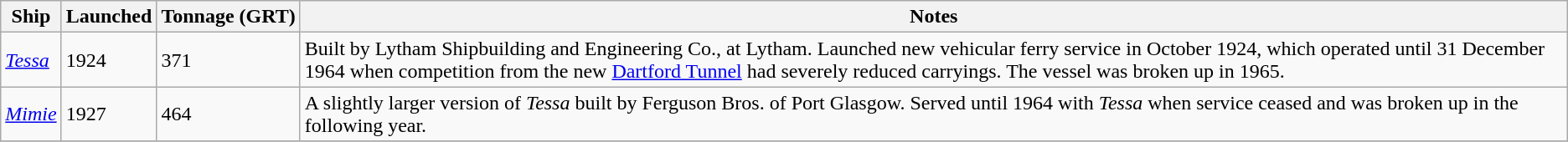<table class="wikitable">
<tr>
<th>Ship</th>
<th>Launched</th>
<th>Tonnage (GRT)</th>
<th>Notes</th>
</tr>
<tr>
<td><a href='#'><em>Tessa</em></a></td>
<td>1924</td>
<td>371</td>
<td>Built by Lytham Shipbuilding and Engineering Co., at Lytham. Launched new vehicular ferry service in October 1924, which operated until 31 December 1964 when competition from the new <a href='#'>Dartford Tunnel</a> had severely reduced carryings. The vessel was broken up in 1965.</td>
</tr>
<tr>
<td><a href='#'><em>Mimie</em></a></td>
<td>1927</td>
<td>464</td>
<td>A slightly larger version of <em>Tessa</em> built by Ferguson Bros. of Port Glasgow. Served until 1964 with <em>Tessa</em> when service ceased and was broken up in the following year.</td>
</tr>
<tr>
</tr>
</table>
